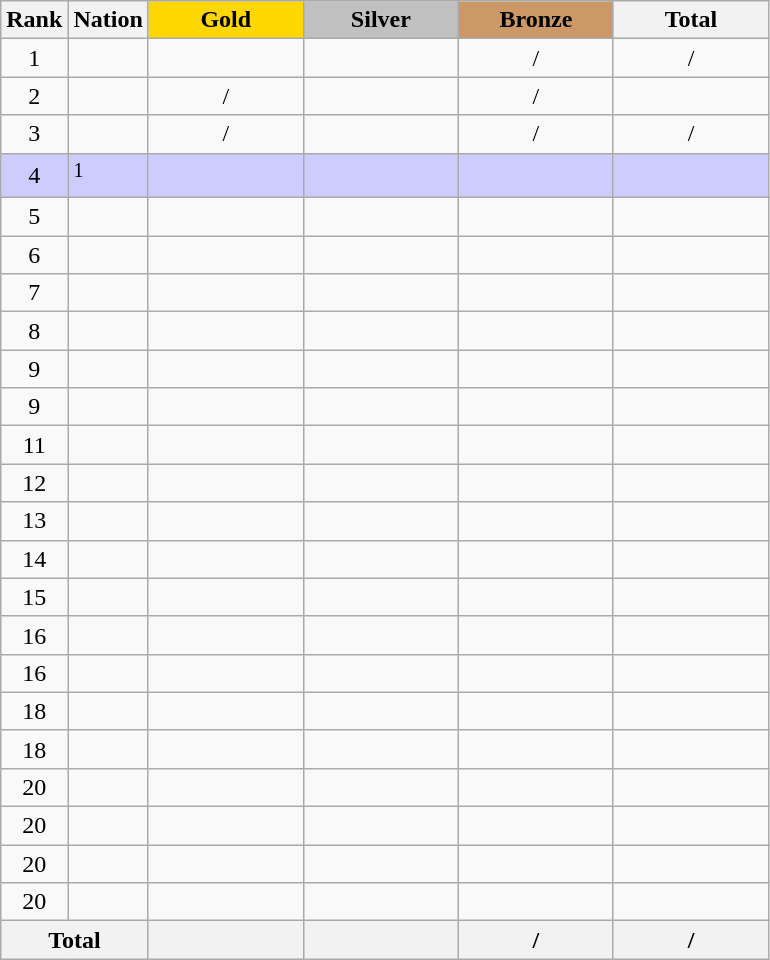<table class="wikitable sortable plainrowheaders" style="text-align: center">
<tr>
<th scope="col">Rank</th>
<th scope="col">Nation</th>
<th scope="col" style="background-color:gold; width:6em;">Gold</th>
<th scope="col" style="background-color:silver; width:6em;">Silver</th>
<th scope="col" style="background-color:#cc9966; width:6em;">Bronze</th>
<th scope="col" style="width:6em;">Total</th>
</tr>
<tr>
<td>1</td>
<td align=left> </td>
<td></td>
<td></td>
<td>/</td>
<td>/</td>
</tr>
<tr>
<td>2</td>
<td align=left> </td>
<td>/</td>
<td></td>
<td>/</td>
<td></td>
</tr>
<tr>
<td>3</td>
<td align=left> </td>
<td>/</td>
<td></td>
<td>/</td>
<td>/</td>
</tr>
<tr style="background-color:#ccccff">
<td>4</td>
<td align=left> <sup>1</sup></td>
<td></td>
<td></td>
<td></td>
<td></td>
</tr>
<tr>
<td>5</td>
<td align=left></td>
<td></td>
<td></td>
<td></td>
<td></td>
</tr>
<tr>
<td>6</td>
<td align=left></td>
<td></td>
<td></td>
<td></td>
<td></td>
</tr>
<tr>
<td>7</td>
<td align=left></td>
<td></td>
<td></td>
<td></td>
<td></td>
</tr>
<tr>
<td>8</td>
<td align=left></td>
<td></td>
<td></td>
<td></td>
<td></td>
</tr>
<tr>
<td>9</td>
<td align=left></td>
<td></td>
<td></td>
<td></td>
<td></td>
</tr>
<tr>
<td>9</td>
<td align=left></td>
<td></td>
<td></td>
<td></td>
<td></td>
</tr>
<tr>
<td>11</td>
<td align=left></td>
<td></td>
<td></td>
<td></td>
<td></td>
</tr>
<tr>
<td>12</td>
<td align=left></td>
<td></td>
<td></td>
<td></td>
<td></td>
</tr>
<tr>
<td>13</td>
<td align=left></td>
<td></td>
<td></td>
<td></td>
<td></td>
</tr>
<tr>
<td>14</td>
<td align=left></td>
<td></td>
<td></td>
<td></td>
<td></td>
</tr>
<tr>
<td>15</td>
<td align=left></td>
<td></td>
<td></td>
<td></td>
<td></td>
</tr>
<tr>
<td>16</td>
<td align=left></td>
<td></td>
<td></td>
<td></td>
<td></td>
</tr>
<tr>
<td>16</td>
<td align=left></td>
<td></td>
<td></td>
<td></td>
<td></td>
</tr>
<tr>
<td>18</td>
<td align=left></td>
<td></td>
<td></td>
<td></td>
<td></td>
</tr>
<tr>
<td>18</td>
<td align=left></td>
<td></td>
<td></td>
<td></td>
<td></td>
</tr>
<tr>
<td>20</td>
<td align=left></td>
<td></td>
<td></td>
<td></td>
<td></td>
</tr>
<tr>
<td>20</td>
<td align=left></td>
<td></td>
<td></td>
<td></td>
<td></td>
</tr>
<tr>
<td>20</td>
<td align=left></td>
<td></td>
<td></td>
<td></td>
<td></td>
</tr>
<tr>
<td>20</td>
<td align=left></td>
<td></td>
<td></td>
<td></td>
<td></td>
</tr>
<tr class="sortbottom">
<th colspan=2>Total</th>
<th></th>
<th></th>
<th>/</th>
<th>/</th>
</tr>
</table>
